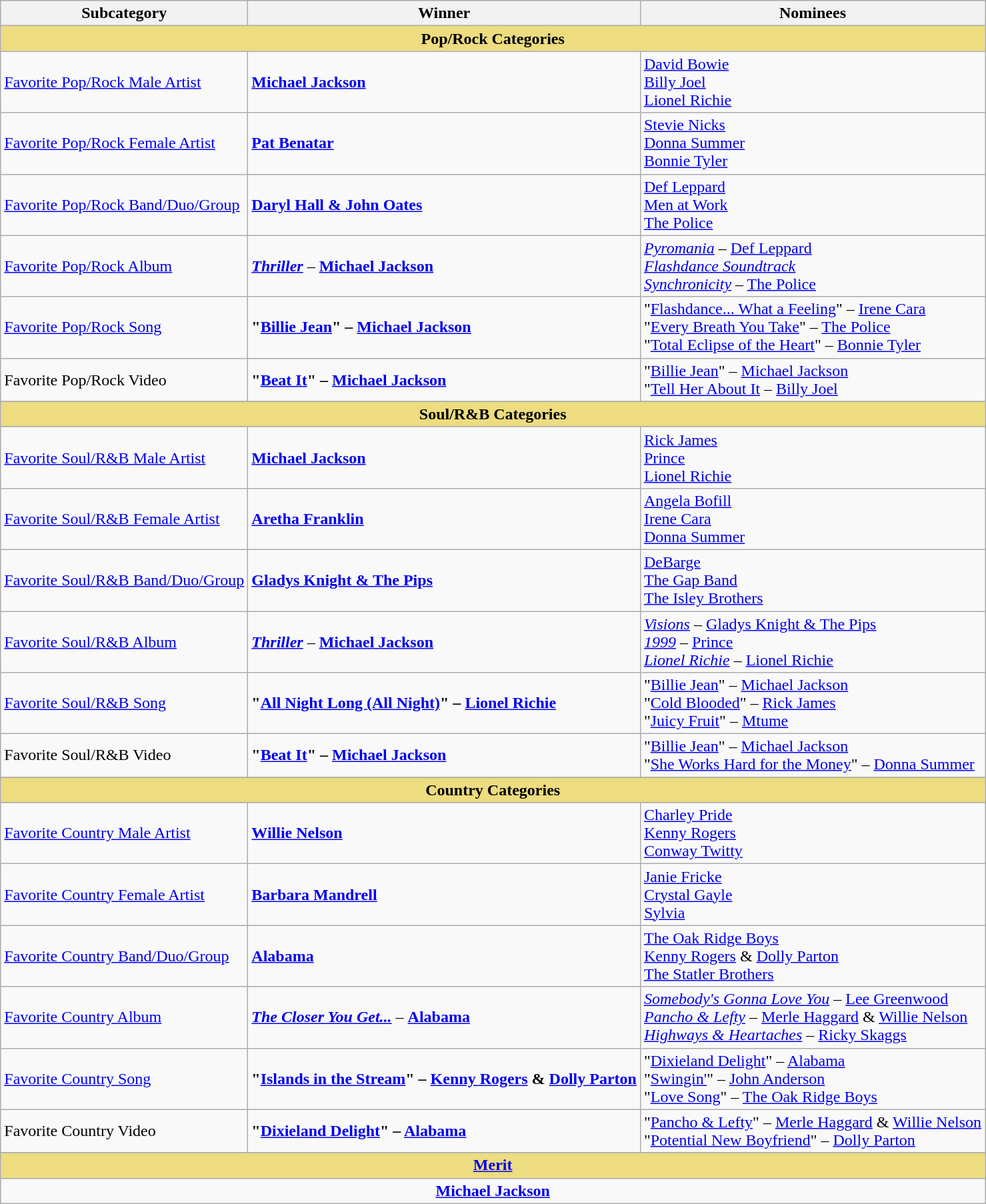<table class="wikitable">
<tr>
<th><strong>Subcategory</strong></th>
<th><strong>Winner</strong></th>
<th><strong>Nominees</strong></th>
</tr>
<tr bgcolor="#EDDC80">
<td colspan=8 align=center><strong>Pop/Rock Categories</strong></td>
</tr>
<tr>
<td><a href='#'>Favorite Pop/Rock Male Artist</a></td>
<td><strong><a href='#'>Michael Jackson</a></strong></td>
<td><a href='#'>David Bowie</a> <br> <a href='#'>Billy Joel</a> <br> <a href='#'>Lionel Richie</a></td>
</tr>
<tr>
<td><a href='#'>Favorite Pop/Rock Female Artist</a></td>
<td><strong><a href='#'>Pat Benatar</a></strong></td>
<td><a href='#'>Stevie Nicks</a> <br> <a href='#'>Donna Summer</a> <br> <a href='#'>Bonnie Tyler</a></td>
</tr>
<tr>
<td><a href='#'>Favorite Pop/Rock Band/Duo/Group</a></td>
<td><strong><a href='#'>Daryl Hall & John Oates</a></strong></td>
<td><a href='#'>Def Leppard</a> <br> <a href='#'>Men at Work</a> <br> <a href='#'>The Police</a></td>
</tr>
<tr>
<td><a href='#'>Favorite Pop/Rock Album</a></td>
<td><strong><em><a href='#'>Thriller</a></em></strong> – <strong><a href='#'>Michael Jackson</a></strong></td>
<td><em><a href='#'>Pyromania</a></em> – <a href='#'>Def Leppard</a> <br> <em><a href='#'>Flashdance Soundtrack</a></em> <br> <em><a href='#'>Synchronicity</a></em> – <a href='#'>The Police</a></td>
</tr>
<tr>
<td><a href='#'>Favorite Pop/Rock Song</a></td>
<td><strong>"<a href='#'>Billie Jean</a>" – <a href='#'>Michael Jackson</a></strong></td>
<td>"<a href='#'>Flashdance... What a Feeling</a>" – <a href='#'>Irene Cara</a> <br> "<a href='#'>Every Breath You Take</a>" – <a href='#'>The Police</a> <br> "<a href='#'>Total Eclipse of the Heart</a>" – <a href='#'>Bonnie Tyler</a></td>
</tr>
<tr>
<td>Favorite Pop/Rock Video</td>
<td><strong>"<a href='#'>Beat It</a>" – <a href='#'>Michael Jackson</a></strong></td>
<td>"<a href='#'>Billie Jean</a>" – <a href='#'>Michael Jackson</a> <br> "<a href='#'>Tell Her About It</a> – <a href='#'>Billy Joel</a></td>
</tr>
<tr>
</tr>
<tr bgcolor="#EDDC80">
<td colspan=8 align=center><strong>Soul/R&B Categories</strong></td>
</tr>
<tr>
<td><a href='#'>Favorite Soul/R&B Male Artist</a></td>
<td><strong><a href='#'>Michael Jackson</a></strong></td>
<td><a href='#'>Rick James</a> <br> <a href='#'>Prince</a> <br> <a href='#'>Lionel Richie</a></td>
</tr>
<tr>
<td><a href='#'>Favorite Soul/R&B Female Artist</a></td>
<td><strong><a href='#'>Aretha Franklin</a></strong></td>
<td><a href='#'>Angela Bofill</a> <br> <a href='#'>Irene Cara</a> <br> <a href='#'>Donna Summer</a></td>
</tr>
<tr>
<td><a href='#'>Favorite Soul/R&B Band/Duo/Group</a></td>
<td><strong><a href='#'>Gladys Knight & The Pips</a></strong></td>
<td><a href='#'>DeBarge</a> <br> <a href='#'>The Gap Band</a> <br> <a href='#'>The Isley Brothers</a></td>
</tr>
<tr>
<td><a href='#'>Favorite Soul/R&B Album</a></td>
<td><strong><em><a href='#'>Thriller</a></em></strong> – <strong><a href='#'>Michael Jackson</a></strong></td>
<td><em><a href='#'>Visions</a></em> – <a href='#'>Gladys Knight & The Pips</a> <br> <em><a href='#'>1999</a></em> – <a href='#'>Prince</a> <br> <em><a href='#'>Lionel Richie</a></em> – <a href='#'>Lionel Richie</a></td>
</tr>
<tr>
<td><a href='#'>Favorite Soul/R&B Song</a></td>
<td><strong>"<a href='#'>All Night Long (All Night)</a>" – <a href='#'>Lionel Richie</a></strong></td>
<td>"<a href='#'>Billie Jean</a>" – <a href='#'>Michael Jackson</a> <br> "<a href='#'>Cold Blooded</a>" – <a href='#'>Rick James</a> <br> "<a href='#'>Juicy Fruit</a>" – <a href='#'>Mtume</a></td>
</tr>
<tr>
<td>Favorite Soul/R&B Video</td>
<td><strong>"<a href='#'>Beat It</a>" – <a href='#'>Michael Jackson</a></strong></td>
<td>"<a href='#'>Billie Jean</a>" – <a href='#'>Michael Jackson</a> <br> "<a href='#'>She Works Hard for the Money</a>" – <a href='#'>Donna Summer</a></td>
</tr>
<tr>
</tr>
<tr bgcolor="#EDDC80">
<td colspan=8 align=center><strong>Country Categories</strong></td>
</tr>
<tr>
<td><a href='#'>Favorite Country Male Artist</a></td>
<td><strong><a href='#'>Willie Nelson</a></strong></td>
<td><a href='#'>Charley Pride</a> <br> <a href='#'>Kenny Rogers</a> <br> <a href='#'>Conway Twitty</a></td>
</tr>
<tr>
<td><a href='#'>Favorite Country Female Artist</a></td>
<td><strong><a href='#'>Barbara Mandrell</a></strong></td>
<td><a href='#'>Janie Fricke</a> <br> <a href='#'>Crystal Gayle</a> <br> <a href='#'>Sylvia</a></td>
</tr>
<tr>
<td><a href='#'>Favorite Country Band/Duo/Group</a></td>
<td><strong><a href='#'>Alabama</a></strong></td>
<td><a href='#'>The Oak Ridge Boys</a> <br> <a href='#'>Kenny Rogers</a> & <a href='#'>Dolly Parton</a> <br> <a href='#'>The Statler Brothers</a></td>
</tr>
<tr>
<td><a href='#'>Favorite Country Album</a></td>
<td><strong><em><a href='#'>The Closer You Get...</a></em></strong> – <strong><a href='#'>Alabama</a></strong></td>
<td><em><a href='#'>Somebody's Gonna Love You</a></em> – <a href='#'>Lee Greenwood</a> <br> <em><a href='#'>Pancho & Lefty</a></em> – <a href='#'>Merle Haggard</a> & <a href='#'>Willie Nelson</a> <br> <em><a href='#'>Highways & Heartaches</a></em> – <a href='#'>Ricky Skaggs</a></td>
</tr>
<tr>
<td><a href='#'>Favorite Country Song</a></td>
<td><strong>"<a href='#'>Islands in the Stream</a>" – <a href='#'>Kenny Rogers</a> & <a href='#'>Dolly Parton</a></strong></td>
<td>"<a href='#'>Dixieland Delight</a>" – <a href='#'>Alabama</a> <br> "<a href='#'>Swingin'</a>" – <a href='#'>John Anderson</a> <br> "<a href='#'>Love Song</a>" – <a href='#'>The Oak Ridge Boys</a></td>
</tr>
<tr>
<td>Favorite Country Video</td>
<td><strong>"<a href='#'>Dixieland Delight</a>" – <a href='#'>Alabama</a></strong></td>
<td>"<a href='#'>Pancho & Lefty</a>" – <a href='#'>Merle Haggard</a> & <a href='#'>Willie Nelson</a> <br> "<a href='#'>Potential New Boyfriend</a>" – <a href='#'>Dolly Parton</a></td>
</tr>
<tr>
</tr>
<tr bgcolor="#EDDC80">
<td colspan=8 align=center><strong><a href='#'>Merit</a></strong></td>
</tr>
<tr>
<td colspan=8 align=center><strong><a href='#'>Michael Jackson</a></strong></td>
</tr>
</table>
